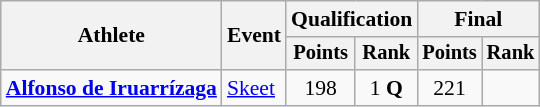<table class="wikitable" style="font-size:90%">
<tr>
<th rowspan="2">Athlete</th>
<th rowspan="2">Event</th>
<th colspan=2>Qualification</th>
<th colspan=2>Final</th>
</tr>
<tr style="font-size:95%">
<th>Points</th>
<th>Rank</th>
<th>Points</th>
<th>Rank</th>
</tr>
<tr align=center>
<td align=left><strong><a href='#'>Alfonso de Iruarrízaga</a></strong></td>
<td align=left><a href='#'>Skeet</a></td>
<td>198</td>
<td>1 <strong>Q</strong></td>
<td>221</td>
<td></td>
</tr>
</table>
